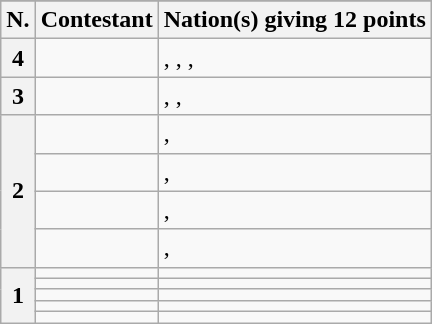<table class="wikitable plainrowheaders">
<tr>
</tr>
<tr>
<th scope="col">N.</th>
<th scope="col">Contestant</th>
<th scope="col">Nation(s) giving 12 points</th>
</tr>
<tr>
<th scope="row">4</th>
<td></td>
<td>, , , </td>
</tr>
<tr>
<th scope="row">3</th>
<td></td>
<td>, , </td>
</tr>
<tr>
<th scope="row" rowspan="4">2</th>
<td></td>
<td>, </td>
</tr>
<tr>
<td></td>
<td><strong></strong>, <strong></strong></td>
</tr>
<tr>
<td></td>
<td>, </td>
</tr>
<tr>
<td></td>
<td>, </td>
</tr>
<tr>
<th scope="row" rowspan="5">1</th>
<td></td>
<td></td>
</tr>
<tr>
<td></td>
<td><strong></strong></td>
</tr>
<tr>
<td></td>
<td></td>
</tr>
<tr>
<td></td>
<td></td>
</tr>
<tr>
<td></td>
<td></td>
</tr>
</table>
